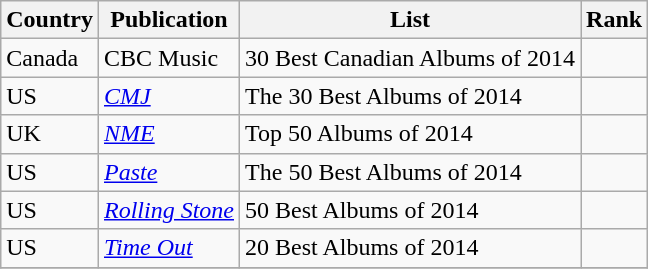<table class="wikitable">
<tr>
<th>Country</th>
<th>Publication</th>
<th>List</th>
<th>Rank</th>
</tr>
<tr>
<td>Canada</td>
<td>CBC Music</td>
<td>30 Best Canadian Albums of 2014</td>
<td></td>
</tr>
<tr>
<td>US</td>
<td><em><a href='#'>CMJ</a></em></td>
<td>The 30 Best Albums of 2014</td>
<td></td>
</tr>
<tr>
<td>UK</td>
<td><em><a href='#'>NME</a></em></td>
<td>Top 50 Albums of 2014</td>
<td></td>
</tr>
<tr>
<td>US</td>
<td><em><a href='#'>Paste</a></em></td>
<td>The 50 Best Albums of 2014</td>
<td></td>
</tr>
<tr>
<td>US</td>
<td><em><a href='#'>Rolling Stone</a></em></td>
<td>50 Best Albums of 2014</td>
<td></td>
</tr>
<tr>
<td>US</td>
<td><em><a href='#'>Time Out</a></em></td>
<td>20 Best Albums of 2014</td>
<td></td>
</tr>
<tr>
</tr>
</table>
